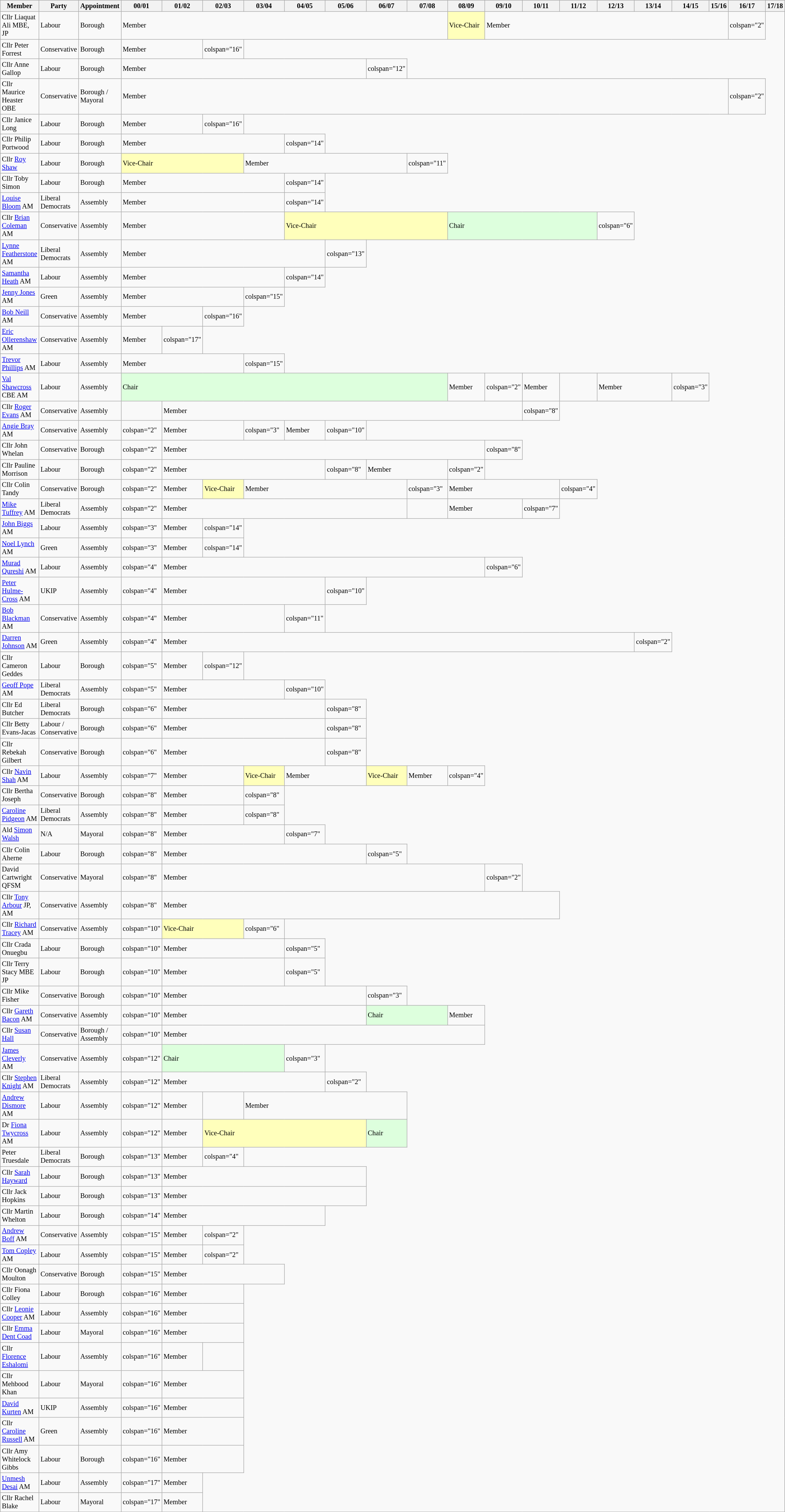<table class="wikitable sticky-header" style="font-size: 85%">
<tr>
<th>Member</th>
<th>Party</th>
<th>Appointment</th>
<th>00/01</th>
<th>01/02</th>
<th>02/03</th>
<th>03/04</th>
<th>04/05</th>
<th>05/06</th>
<th>06/07</th>
<th>07/08</th>
<th>08/09</th>
<th>09/10</th>
<th>10/11</th>
<th>11/12</th>
<th>12/13</th>
<th>13/14</th>
<th>14/15</th>
<th>15/16</th>
<th>16/17</th>
<th>17/18</th>
</tr>
<tr>
<td>Cllr Liaquat Ali MBE, JP</td>
<td>Labour</td>
<td>Borough</td>
<td colspan="8">Member</td>
<td style="background: #FFB;">Vice-Chair</td>
<td colspan="7">Member</td>
<td>colspan="2" </td>
</tr>
<tr>
<td>Cllr Peter Forrest</td>
<td>Conservative</td>
<td>Borough</td>
<td colspan="2">Member</td>
<td>colspan="16" </td>
</tr>
<tr>
<td>Cllr Anne Gallop</td>
<td>Labour</td>
<td>Borough</td>
<td colspan="6">Member</td>
<td>colspan="12" </td>
</tr>
<tr>
<td>Cllr Maurice Heaster OBE</td>
<td>Conservative</td>
<td>Borough / Mayoral </td>
<td colspan="16">Member</td>
<td>colspan="2" </td>
</tr>
<tr>
<td>Cllr Janice Long</td>
<td>Labour</td>
<td>Borough</td>
<td colspan="2">Member</td>
<td>colspan="16" </td>
</tr>
<tr>
<td>Cllr Philip Portwood</td>
<td>Labour</td>
<td>Borough</td>
<td colspan="4">Member</td>
<td>colspan="14" </td>
</tr>
<tr>
<td>Cllr <a href='#'>Roy Shaw</a></td>
<td>Labour</td>
<td>Borough</td>
<td colspan="3" style="background: #FFB;">Vice-Chair</td>
<td colspan="4">Member</td>
<td>colspan="11" </td>
</tr>
<tr>
<td>Cllr Toby Simon</td>
<td>Labour</td>
<td>Borough</td>
<td colspan="4">Member</td>
<td>colspan="14" </td>
</tr>
<tr>
<td><a href='#'>Louise Bloom</a> AM</td>
<td>Liberal Democrats</td>
<td>Assembly</td>
<td colspan="4">Member</td>
<td>colspan="14" </td>
</tr>
<tr>
<td>Cllr <a href='#'>Brian Coleman</a> AM</td>
<td>Conservative</td>
<td>Assembly</td>
<td colspan="4">Member</td>
<td colspan="4" style="background: #FFB;">Vice-Chair</td>
<td colspan="4" style="background: #DFD;">Chair</td>
<td>colspan="6" </td>
</tr>
<tr>
<td><a href='#'>Lynne Featherstone</a> AM</td>
<td>Liberal Democrats</td>
<td>Assembly</td>
<td colspan="5">Member</td>
<td>colspan="13" </td>
</tr>
<tr>
<td><a href='#'>Samantha Heath</a> AM</td>
<td>Labour</td>
<td>Assembly</td>
<td colspan="4">Member</td>
<td>colspan="14" </td>
</tr>
<tr>
<td><a href='#'>Jenny Jones</a> AM</td>
<td>Green</td>
<td>Assembly</td>
<td colspan="3">Member</td>
<td>colspan="15" </td>
</tr>
<tr>
<td><a href='#'>Bob Neill</a> AM</td>
<td>Conservative</td>
<td>Assembly</td>
<td colspan="2">Member</td>
<td>colspan="16" </td>
</tr>
<tr>
<td><a href='#'>Eric Ollerenshaw</a> AM</td>
<td>Conservative</td>
<td>Assembly</td>
<td>Member</td>
<td>colspan="17" </td>
</tr>
<tr>
<td><a href='#'>Trevor Phillips</a> AM</td>
<td>Labour</td>
<td>Assembly</td>
<td colspan="3">Member</td>
<td>colspan="15" </td>
</tr>
<tr>
<td><a href='#'>Val Shawcross</a> CBE AM</td>
<td>Labour</td>
<td>Assembly</td>
<td colspan="8" style="background: #DFD;">Chair</td>
<td>Member</td>
<td>colspan="2" </td>
<td>Member</td>
<td></td>
<td colspan="2">Member</td>
<td>colspan="3" </td>
</tr>
<tr>
<td>Cllr <a href='#'>Roger Evans</a> AM</td>
<td>Conservative</td>
<td>Assembly</td>
<td></td>
<td colspan="9">Member</td>
<td>colspan="8" </td>
</tr>
<tr>
<td><a href='#'>Angie Bray</a> AM</td>
<td>Conservative</td>
<td>Assembly</td>
<td>colspan="2" </td>
<td colspan="2">Member</td>
<td>colspan="3" </td>
<td>Member</td>
<td>colspan="10" </td>
</tr>
<tr>
<td>Cllr John Whelan</td>
<td>Conservative</td>
<td>Borough</td>
<td>colspan="2" </td>
<td colspan="8">Member</td>
<td>colspan="8" </td>
</tr>
<tr>
<td>Cllr Pauline Morrison</td>
<td>Labour</td>
<td>Borough</td>
<td>colspan="2" </td>
<td colspan="4">Member</td>
<td>colspan="8" </td>
<td colspan="2">Member</td>
<td>colspan="2" </td>
</tr>
<tr>
<td>Cllr Colin Tandy</td>
<td>Conservative</td>
<td>Borough</td>
<td>colspan="2" </td>
<td>Member</td>
<td style="background: #FFB;">Vice-Chair</td>
<td colspan="4">Member</td>
<td>colspan="3" </td>
<td colspan="3">Member</td>
<td>colspan="4" </td>
</tr>
<tr>
<td><a href='#'>Mike Tuffrey</a> AM</td>
<td>Liberal Democrats</td>
<td>Assembly</td>
<td>colspan="2" </td>
<td colspan="6">Member</td>
<td></td>
<td colspan="2">Member</td>
<td>colspan="7" </td>
</tr>
<tr>
<td><a href='#'>John Biggs</a> AM</td>
<td>Labour</td>
<td>Assembly</td>
<td>colspan="3" </td>
<td>Member</td>
<td>colspan="14" </td>
</tr>
<tr>
<td><a href='#'>Noel Lynch</a> AM</td>
<td>Green</td>
<td>Assembly</td>
<td>colspan="3" </td>
<td>Member</td>
<td>colspan="14" </td>
</tr>
<tr>
<td><a href='#'>Murad Qureshi</a> AM</td>
<td>Labour</td>
<td>Assembly</td>
<td>colspan="4" </td>
<td colspan="8">Member</td>
<td>colspan="6" </td>
</tr>
<tr>
<td><a href='#'>Peter Hulme-Cross</a> AM</td>
<td>UKIP</td>
<td>Assembly</td>
<td>colspan="4" </td>
<td colspan="4">Member</td>
<td>colspan="10" </td>
</tr>
<tr>
<td><a href='#'>Bob Blackman</a> AM</td>
<td>Conservative</td>
<td>Assembly</td>
<td>colspan="4" </td>
<td colspan="3">Member</td>
<td>colspan="11" </td>
</tr>
<tr>
<td><a href='#'>Darren Johnson</a> AM</td>
<td>Green</td>
<td>Assembly</td>
<td>colspan="4" </td>
<td colspan="12">Member</td>
<td>colspan="2" </td>
</tr>
<tr>
<td>Cllr Cameron Geddes</td>
<td>Labour</td>
<td>Borough</td>
<td>colspan="5" </td>
<td>Member</td>
<td>colspan="12" </td>
</tr>
<tr>
<td><a href='#'>Geoff Pope</a> AM</td>
<td>Liberal Democrats</td>
<td>Assembly</td>
<td>colspan="5" </td>
<td colspan="3">Member</td>
<td>colspan="10" </td>
</tr>
<tr>
<td>Cllr Ed Butcher</td>
<td>Liberal Democrats</td>
<td>Borough</td>
<td>colspan="6" </td>
<td colspan="4">Member</td>
<td>colspan="8" </td>
</tr>
<tr>
<td>Cllr Betty Evans-Jacas</td>
<td>Labour / Conservative</td>
<td>Borough</td>
<td>colspan="6" </td>
<td colspan="4">Member</td>
<td>colspan="8" </td>
</tr>
<tr>
<td>Cllr Rebekah Gilbert</td>
<td>Conservative</td>
<td>Borough</td>
<td>colspan="6" </td>
<td colspan="4">Member</td>
<td>colspan="8" </td>
</tr>
<tr>
<td>Cllr <a href='#'>Navin Shah</a> AM</td>
<td>Labour</td>
<td>Assembly</td>
<td>colspan="7" </td>
<td colspan="2">Member</td>
<td style="background: #FFB;">Vice-Chair</td>
<td colspan="2">Member</td>
<td style="background: #FFB;">Vice-Chair</td>
<td>Member</td>
<td>colspan="4" </td>
</tr>
<tr>
<td>Cllr Bertha Joseph</td>
<td>Conservative</td>
<td>Borough</td>
<td>colspan="8" </td>
<td colspan="2">Member</td>
<td>colspan="8" </td>
</tr>
<tr>
<td><a href='#'>Caroline Pidgeon</a> AM</td>
<td>Liberal Democrats</td>
<td>Assembly</td>
<td>colspan="8" </td>
<td colspan="2">Member</td>
<td>colspan="8" </td>
</tr>
<tr>
<td>Ald <a href='#'>Simon Walsh</a></td>
<td>N/A</td>
<td>Mayoral</td>
<td>colspan="8" </td>
<td colspan="3">Member</td>
<td>colspan="7" </td>
</tr>
<tr>
<td>Cllr Colin Aherne</td>
<td>Labour</td>
<td>Borough</td>
<td>colspan="8" </td>
<td colspan="5">Member</td>
<td>colspan="5" </td>
</tr>
<tr>
<td>David Cartwright QFSM</td>
<td>Conservative</td>
<td>Mayoral</td>
<td>colspan="8" </td>
<td colspan="8">Member</td>
<td>colspan="2" </td>
</tr>
<tr>
<td>Cllr <a href='#'>Tony Arbour</a> JP, AM</td>
<td>Conservative</td>
<td>Assembly</td>
<td>colspan="8" </td>
<td colspan="10">Member</td>
</tr>
<tr>
<td>Cllr <a href='#'>Richard Tracey</a> AM</td>
<td>Conservative</td>
<td>Assembly</td>
<td>colspan="10" </td>
<td colspan="2" style="background: #FFB;">Vice-Chair</td>
<td>colspan="6" </td>
</tr>
<tr>
<td>Cllr Crada Onuegbu</td>
<td>Labour</td>
<td>Borough</td>
<td>colspan="10" </td>
<td colspan="3">Member</td>
<td>colspan="5" </td>
</tr>
<tr>
<td>Cllr Terry Stacy MBE JP</td>
<td>Labour</td>
<td>Borough</td>
<td>colspan="10" </td>
<td colspan="3">Member</td>
<td>colspan="5" </td>
</tr>
<tr>
<td>Cllr Mike Fisher</td>
<td>Conservative</td>
<td>Borough</td>
<td>colspan="10" </td>
<td colspan="5">Member</td>
<td>colspan="3" </td>
</tr>
<tr>
<td>Cllr <a href='#'>Gareth Bacon</a> AM</td>
<td>Conservative</td>
<td>Assembly</td>
<td>colspan="10" </td>
<td colspan="5">Member</td>
<td colspan="2" style="background: #DFD;">Chair</td>
<td>Member</td>
</tr>
<tr>
<td>Cllr <a href='#'>Susan Hall</a></td>
<td>Conservative</td>
<td>Borough / Assembly</td>
<td>colspan="10" </td>
<td colspan="8">Member</td>
</tr>
<tr>
<td><a href='#'>James Cleverly</a> AM</td>
<td>Conservative</td>
<td>Assembly</td>
<td>colspan="12" </td>
<td colspan="3" style="background: #DFD;">Chair</td>
<td>colspan="3" </td>
</tr>
<tr>
<td>Cllr <a href='#'>Stephen Knight</a> AM</td>
<td>Liberal Democrats</td>
<td>Assembly</td>
<td>colspan="12" </td>
<td colspan="4">Member</td>
<td>colspan="2" </td>
</tr>
<tr>
<td><a href='#'>Andrew Dismore</a> AM</td>
<td>Labour</td>
<td>Assembly</td>
<td>colspan="12" </td>
<td>Member</td>
<td></td>
<td colspan="4">Member</td>
</tr>
<tr>
<td>Dr <a href='#'>Fiona Twycross</a> AM</td>
<td>Labour</td>
<td>Assembly</td>
<td>colspan="12" </td>
<td>Member</td>
<td colspan="4"  style="background: #FFB;">Vice-Chair</td>
<td style="background: #DFD;">Chair</td>
</tr>
<tr>
<td>Peter Truesdale</td>
<td>Liberal Democrats</td>
<td>Borough</td>
<td>colspan="13" </td>
<td>Member</td>
<td>colspan="4" </td>
</tr>
<tr>
<td>Cllr <a href='#'>Sarah Hayward</a></td>
<td>Labour</td>
<td>Borough</td>
<td>colspan="13" </td>
<td colspan="5">Member</td>
</tr>
<tr>
<td>Cllr Jack Hopkins</td>
<td>Labour</td>
<td>Borough</td>
<td>colspan="13" </td>
<td colspan="5">Member</td>
</tr>
<tr>
<td>Cllr Martin Whelton</td>
<td>Labour</td>
<td>Borough</td>
<td>colspan="14" </td>
<td colspan="4">Member</td>
</tr>
<tr>
<td><a href='#'>Andrew Boff</a> AM</td>
<td>Conservative</td>
<td>Assembly</td>
<td>colspan="15" </td>
<td>Member</td>
<td>colspan="2" </td>
</tr>
<tr>
<td><a href='#'>Tom Copley</a> AM</td>
<td>Labour</td>
<td>Assembly</td>
<td>colspan="15" </td>
<td>Member</td>
<td>colspan="2" </td>
</tr>
<tr>
<td>Cllr Oonagh Moulton</td>
<td>Conservative</td>
<td>Borough</td>
<td>colspan="15" </td>
<td colspan="3">Member</td>
</tr>
<tr>
<td>Cllr Fiona Colley</td>
<td>Labour</td>
<td>Borough</td>
<td>colspan="16" </td>
<td colspan="2">Member</td>
</tr>
<tr>
<td>Cllr <a href='#'>Leonie Cooper</a> AM</td>
<td>Labour</td>
<td>Assembly</td>
<td>colspan="16" </td>
<td colspan="2">Member</td>
</tr>
<tr>
<td>Cllr <a href='#'>Emma Dent Coad</a></td>
<td>Labour</td>
<td>Mayoral</td>
<td>colspan="16" </td>
<td colspan="2">Member</td>
</tr>
<tr>
<td>Cllr <a href='#'>Florence Eshalomi</a></td>
<td>Labour</td>
<td>Assembly</td>
<td>colspan="16" </td>
<td>Member</td>
<td></td>
</tr>
<tr>
<td>Cllr Mehbood Khan</td>
<td>Labour</td>
<td>Mayoral</td>
<td>colspan="16" </td>
<td colspan="2">Member</td>
</tr>
<tr>
<td><a href='#'>David Kurten</a> AM</td>
<td>UKIP</td>
<td>Assembly</td>
<td>colspan="16" </td>
<td colspan="2">Member</td>
</tr>
<tr>
<td>Cllr <a href='#'>Caroline Russell</a> AM</td>
<td>Green</td>
<td>Assembly</td>
<td>colspan="16" </td>
<td colspan="2">Member</td>
</tr>
<tr>
<td>Cllr Amy Whitelock Gibbs</td>
<td>Labour</td>
<td>Borough</td>
<td>colspan="16" </td>
<td colspan="2">Member</td>
</tr>
<tr>
<td><a href='#'>Unmesh Desai</a> AM</td>
<td>Labour</td>
<td>Assembly</td>
<td>colspan="17" </td>
<td>Member</td>
</tr>
<tr>
<td>Cllr Rachel Blake</td>
<td>Labour</td>
<td>Mayoral</td>
<td>colspan="17" </td>
<td>Member</td>
</tr>
</table>
